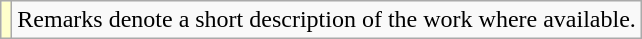<table class="wikitable">
<tr>
<td style="background:#FFFFCC;"></td>
<td>Remarks denote a short description of the work where available.</td>
</tr>
</table>
